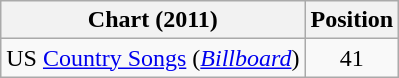<table class="wikitable">
<tr>
<th scope="col">Chart (2011)</th>
<th scope="col">Position</th>
</tr>
<tr>
<td>US <a href='#'>Country Songs</a> (<em><a href='#'>Billboard</a></em>)</td>
<td align="center">41</td>
</tr>
</table>
